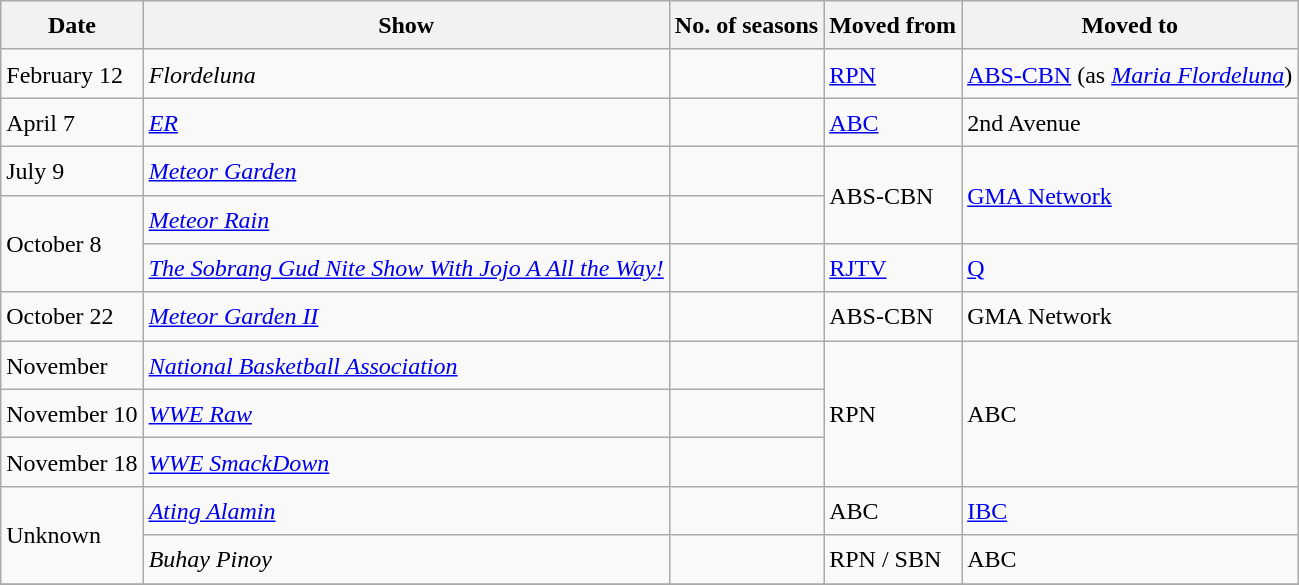<table class="wikitable" style="text-align:left; line-height:25px; width:auto;">
<tr>
<th>Date</th>
<th>Show</th>
<th>No. of seasons</th>
<th>Moved from</th>
<th>Moved to</th>
</tr>
<tr>
<td>February 12</td>
<td><em>Flordeluna</em></td>
<td></td>
<td><a href='#'>RPN</a></td>
<td><a href='#'>ABS-CBN</a> (as <em><a href='#'>Maria Flordeluna</a></em>)</td>
</tr>
<tr>
<td>April 7</td>
<td><em><a href='#'>ER</a></em></td>
<td></td>
<td><a href='#'>ABC</a></td>
<td>2nd Avenue</td>
</tr>
<tr>
<td>July 9</td>
<td><em><a href='#'>Meteor Garden</a></em></td>
<td></td>
<td rowspan="2">ABS-CBN</td>
<td rowspan="2"><a href='#'>GMA Network</a></td>
</tr>
<tr>
<td rowspan="2">October 8</td>
<td><em><a href='#'>Meteor Rain</a></em></td>
<td></td>
</tr>
<tr>
<td><em><a href='#'>The Sobrang Gud Nite Show With Jojo A All the Way!</a></em></td>
<td></td>
<td><a href='#'>RJTV</a></td>
<td><a href='#'>Q</a></td>
</tr>
<tr>
<td>October 22</td>
<td><em><a href='#'>Meteor Garden II</a></em></td>
<td></td>
<td>ABS-CBN</td>
<td>GMA Network</td>
</tr>
<tr>
<td>November</td>
<td><em><a href='#'>National Basketball Association</a></em></td>
<td></td>
<td rowspan="3">RPN</td>
<td rowspan="3">ABC</td>
</tr>
<tr>
<td>November 10</td>
<td><em><a href='#'>WWE Raw</a></em></td>
<td></td>
</tr>
<tr>
<td>November 18</td>
<td><em><a href='#'>WWE SmackDown</a></em></td>
<td></td>
</tr>
<tr>
<td rowspan="2">Unknown</td>
<td><em><a href='#'>Ating Alamin</a></em></td>
<td></td>
<td>ABC</td>
<td><a href='#'>IBC</a></td>
</tr>
<tr>
<td><em>Buhay Pinoy</em></td>
<td></td>
<td>RPN / SBN</td>
<td>ABC</td>
</tr>
<tr>
</tr>
</table>
